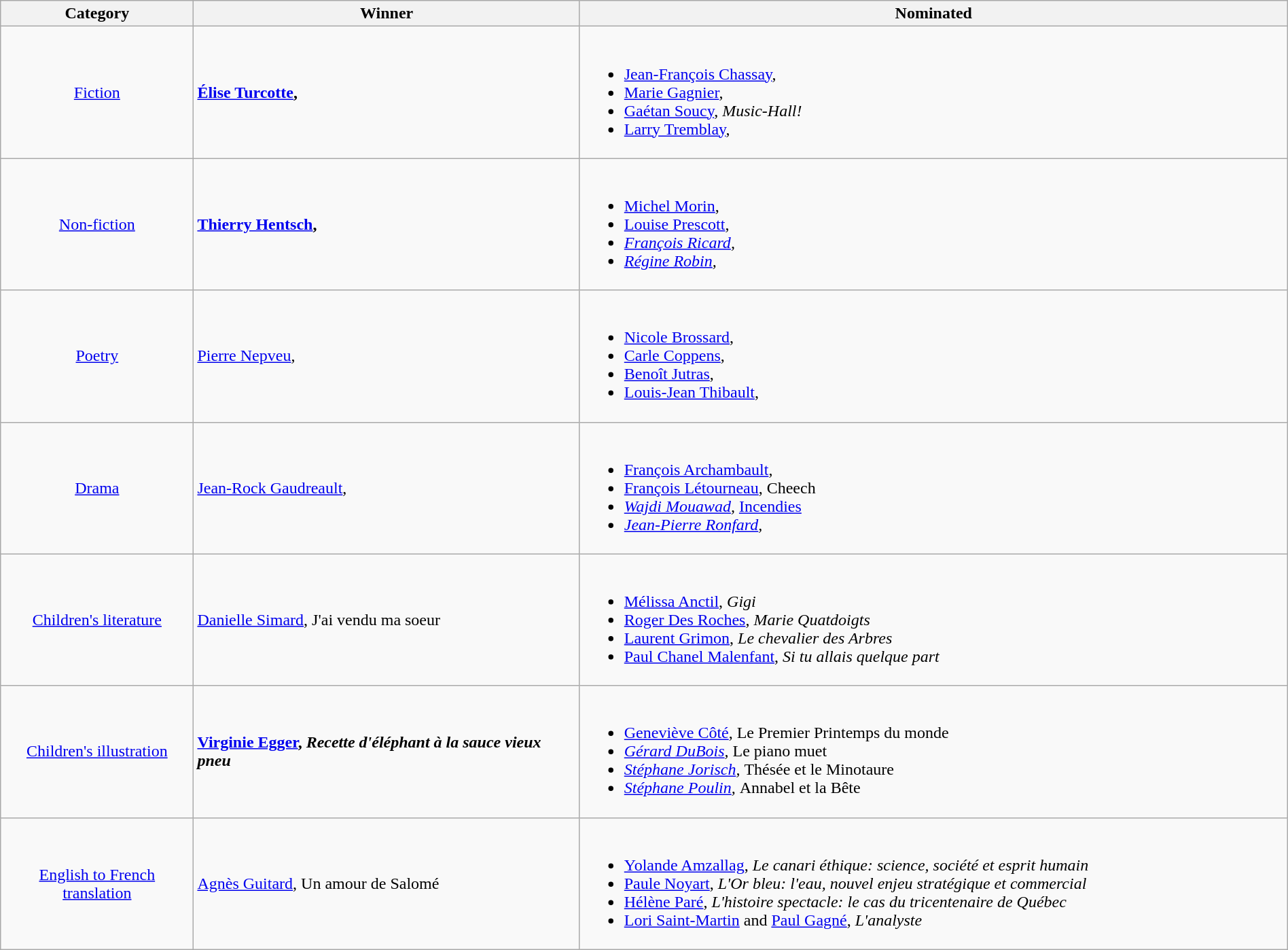<table class="wikitable" width="100%">
<tr>
<th width=15%>Category</th>
<th width=30%>Winner</th>
<th width=55%>Nominated</th>
</tr>
<tr>
<td align="center"><a href='#'>Fiction</a></td>
<td> <strong><a href='#'>Élise Turcotte</a>, </strong></td>
<td><br><ul><li><a href='#'>Jean-François Chassay</a>, <em></em></li><li><a href='#'>Marie Gagnier</a>, </li><li><a href='#'>Gaétan Soucy</a>, <em>Music-Hall!</em></li><li><a href='#'>Larry Tremblay</a>, </li></ul></td>
</tr>
<tr>
<td align="center"><a href='#'>Non-fiction</a></td>
<td> <strong><a href='#'>Thierry Hentsch</a>, <em><strong><em></td>
<td><br><ul><li><a href='#'>Michel Morin</a>, </li><li><a href='#'>Louise Prescott</a>, </em><em></li><li><a href='#'>François Ricard</a>, </em><em></li><li><a href='#'>Régine Robin</a>, </li></ul></td>
</tr>
<tr>
<td align="center"><a href='#'>Poetry</a></td>
<td> </strong><a href='#'>Pierre Nepveu</a>, <strong></td>
<td><br><ul><li><a href='#'>Nicole Brossard</a>, </li><li><a href='#'>Carle Coppens</a>, </li><li><a href='#'>Benoît Jutras</a>, </li><li><a href='#'>Louis-Jean Thibault</a>, </li></ul></td>
</tr>
<tr>
<td align="center"><a href='#'>Drama</a></td>
<td> </strong><a href='#'>Jean-Rock Gaudreault</a>, <strong></td>
<td><br><ul><li><a href='#'>François Archambault</a>, </li><li><a href='#'>François Létourneau</a>, </em>Cheech<em></li><li><a href='#'>Wajdi Mouawad</a>, </em><a href='#'>Incendies</a><em></li><li><a href='#'>Jean-Pierre Ronfard</a>, </li></ul></td>
</tr>
<tr>
<td align="center"><a href='#'>Children's literature</a></td>
<td> </strong><a href='#'>Danielle Simard</a>, </em>J'ai vendu ma soeur</em></strong></td>
<td><br><ul><li><a href='#'>Mélissa Anctil</a>, <em>Gigi</em></li><li><a href='#'>Roger Des Roches</a>, <em>Marie Quatdoigts</em></li><li><a href='#'>Laurent Grimon</a>, <em>Le chevalier des Arbres</em></li><li><a href='#'>Paul Chanel Malenfant</a>, <em>Si tu allais quelque part</em></li></ul></td>
</tr>
<tr>
<td align="center"><a href='#'>Children's illustration</a></td>
<td> <strong><a href='#'>Virginie Egger</a>, <em>Recette d'éléphant à la sauce vieux pneu<strong><em></td>
<td><br><ul><li><a href='#'>Geneviève Côté</a>, </em>Le Premier Printemps du monde<em></li><li><a href='#'>Gérard DuBois</a>, </em>Le piano muet<em></li><li><a href='#'>Stéphane Jorisch</a>, </em>Thésée et le Minotaure<em></li><li><a href='#'>Stéphane Poulin</a>, </em>Annabel et la Bête<em></li></ul></td>
</tr>
<tr>
<td align="center"><a href='#'>English to French translation</a></td>
<td> </strong><a href='#'>Agnès Guitard</a>, </em>Un amour de Salomé</em></strong></td>
<td><br><ul><li><a href='#'>Yolande Amzallag</a>, <em>Le canari éthique: science, société et esprit humain</em></li><li><a href='#'>Paule Noyart</a>, <em>L'Or bleu: l'eau, nouvel enjeu stratégique et commercial</em></li><li><a href='#'>Hélène Paré</a>, <em>L'histoire spectacle: le cas du tricentenaire de Québec</em></li><li><a href='#'>Lori Saint-Martin</a> and <a href='#'>Paul Gagné</a>, <em>L'analyste</em></li></ul></td>
</tr>
</table>
